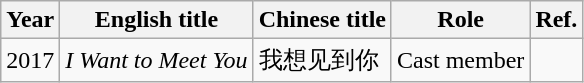<table class="wikitable">
<tr>
<th width=10>Year</th>
<th>English title</th>
<th>Chinese title</th>
<th>Role</th>
<th>Ref.</th>
</tr>
<tr>
<td>2017</td>
<td><em>I Want to Meet You</em></td>
<td>我想见到你</td>
<td>Cast member</td>
<td></td>
</tr>
</table>
